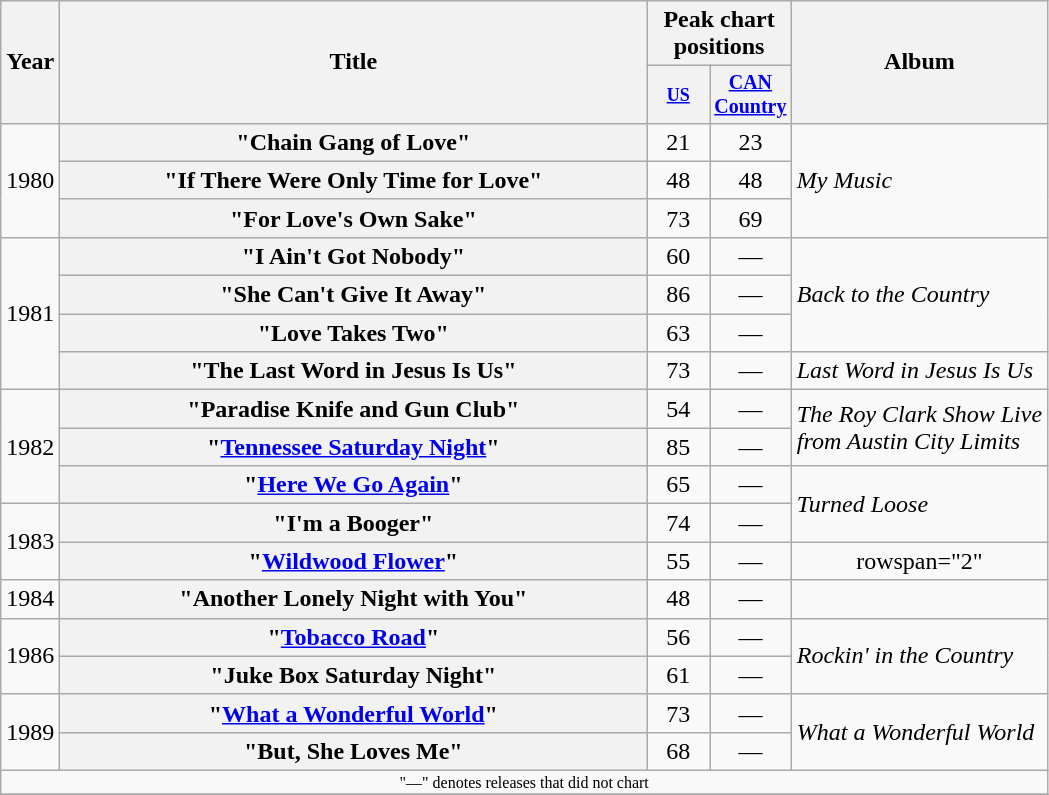<table class="wikitable plainrowheaders" style="text-align:center;">
<tr>
<th rowspan="2">Year</th>
<th rowspan="2" style="width:24em;">Title</th>
<th colspan="2">Peak chart<br>positions</th>
<th rowspan="2">Album</th>
</tr>
<tr style="font-size:smaller;">
<th scope="col" style="width:3em;font-size:90%;"><a href='#'>US </a><br></th>
<th width="45"><a href='#'>CAN Country</a></th>
</tr>
<tr>
<td rowspan="3">1980</td>
<th scope="row">"Chain Gang of Love"</th>
<td>21</td>
<td>23</td>
<td align="left" rowspan="3"><em>My Music</em></td>
</tr>
<tr>
<th scope="row">"If There Were Only Time for Love"</th>
<td>48</td>
<td>48</td>
</tr>
<tr>
<th scope="row">"For Love's Own Sake"</th>
<td>73</td>
<td>69</td>
</tr>
<tr>
<td rowspan="4">1981</td>
<th scope="row">"I Ain't Got Nobody"</th>
<td>60</td>
<td>—</td>
<td align="left" rowspan="3"><em>Back to the Country</em></td>
</tr>
<tr>
<th scope="row">"She Can't Give It Away"</th>
<td>86</td>
<td>—</td>
</tr>
<tr>
<th scope="row">"Love Takes Two"</th>
<td>63</td>
<td>—</td>
</tr>
<tr>
<th scope="row">"The Last Word in Jesus Is Us"</th>
<td>73</td>
<td>—</td>
<td align="left"><em>Last Word in Jesus Is Us</em></td>
</tr>
<tr>
<td rowspan="3">1982</td>
<th scope="row">"Paradise Knife and Gun Club"</th>
<td>54</td>
<td>—</td>
<td align="left" rowspan="2"><em>The Roy Clark Show Live<br>from Austin City Limits</em></td>
</tr>
<tr>
<th scope="row">"<a href='#'>Tennessee Saturday Night</a>"</th>
<td>85</td>
<td>—</td>
</tr>
<tr>
<th scope="row">"<a href='#'>Here We Go Again</a>"</th>
<td>65</td>
<td>—</td>
<td align="left" rowspan="2"><em>Turned Loose</em></td>
</tr>
<tr>
<td rowspan="2">1983</td>
<th scope="row">"I'm a Booger"</th>
<td>74</td>
<td>—</td>
</tr>
<tr>
<th scope="row">"<a href='#'>Wildwood Flower</a>"</th>
<td>55</td>
<td>—</td>
<td>rowspan="2" </td>
</tr>
<tr>
<td>1984</td>
<th scope="row">"Another Lonely Night with You"</th>
<td>48</td>
<td>—</td>
</tr>
<tr>
<td rowspan="2">1986</td>
<th scope="row">"<a href='#'>Tobacco Road</a>"</th>
<td>56</td>
<td>—</td>
<td align="left" rowspan="2"><em>Rockin' in the Country</em></td>
</tr>
<tr>
<th scope="row">"Juke Box Saturday Night"</th>
<td>61</td>
<td>—</td>
</tr>
<tr>
<td rowspan="2">1989</td>
<th scope="row">"<a href='#'>What a Wonderful World</a>"</th>
<td>73</td>
<td>—</td>
<td align="left" rowspan="2"><em>What a Wonderful World</em></td>
</tr>
<tr>
<th scope="row">"But, She Loves Me"</th>
<td>68</td>
<td>—</td>
</tr>
<tr>
<td colspan="5" style="font-size: 8pt">"—" denotes releases that did not chart</td>
</tr>
<tr>
</tr>
</table>
